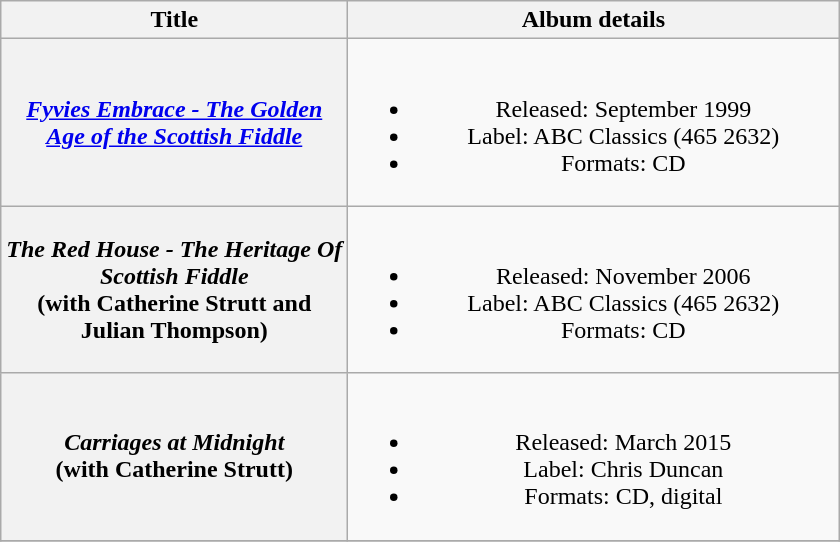<table class="wikitable plainrowheaders" style="text-align:center;">
<tr>
<th scope="col" rowspan="1" style="width:14em;">Title</th>
<th scope="col" rowspan="1" style="width:20em;">Album details</th>
</tr>
<tr>
<th scope="row"><em><a href='#'>Fyvies Embrace - The Golden Age of the Scottish Fiddle</a></em></th>
<td><br><ul><li>Released: September 1999</li><li>Label: ABC Classics (465 2632)</li><li>Formats: CD</li></ul></td>
</tr>
<tr>
<th scope="row"><em>The Red House - The Heritage Of Scottish Fiddle</em> <br> (with Catherine Strutt and Julian Thompson)</th>
<td><br><ul><li>Released: November 2006</li><li>Label: ABC Classics (465 2632)</li><li>Formats: CD</li></ul></td>
</tr>
<tr>
<th scope="row"><em>Carriages at Midnight</em> <br> (with Catherine Strutt)</th>
<td><br><ul><li>Released: March 2015</li><li>Label: Chris Duncan</li><li>Formats: CD, digital</li></ul></td>
</tr>
<tr>
</tr>
</table>
